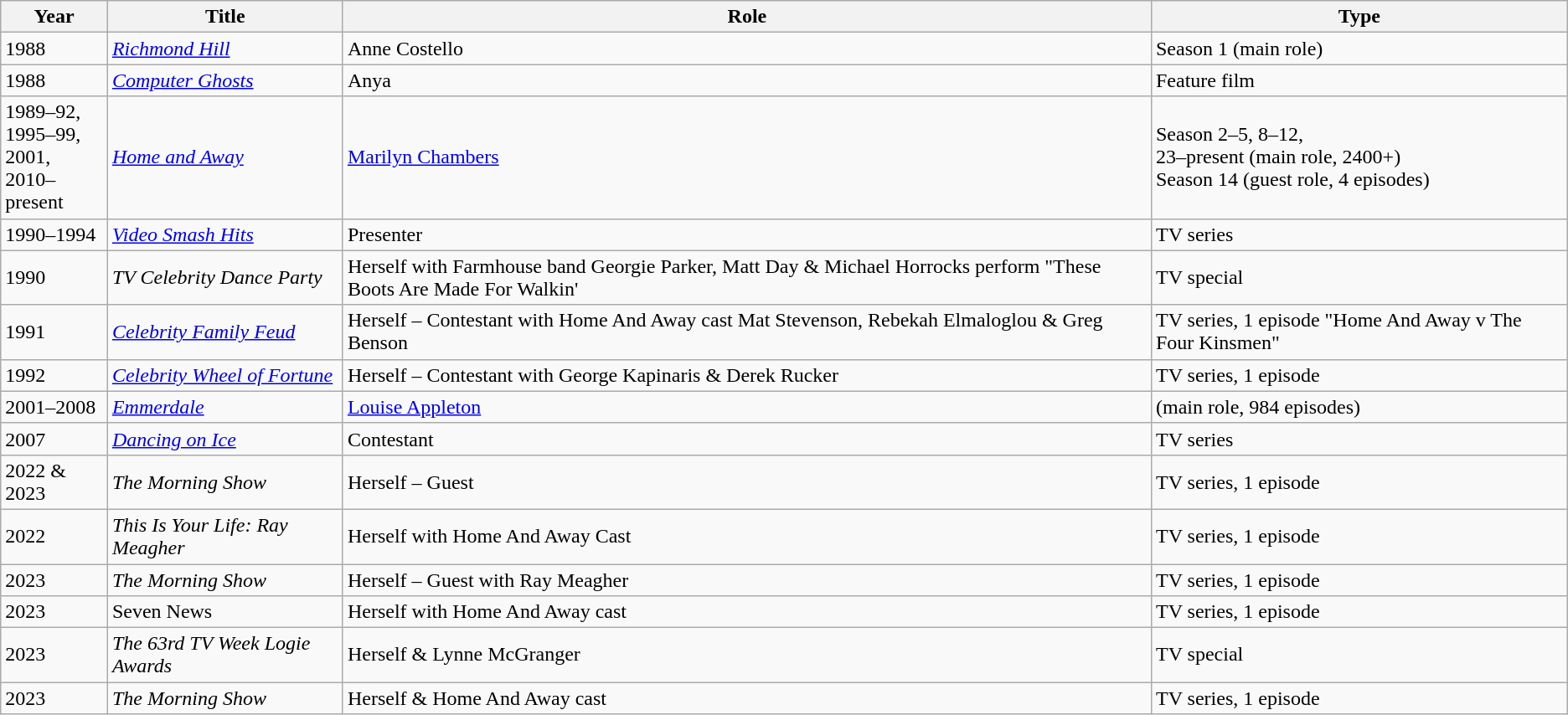<table class="wikitable sortable">
<tr>
<th>Year</th>
<th>Title</th>
<th>Role</th>
<th>Type</th>
</tr>
<tr>
<td>1988</td>
<td><em><a href='#'>Richmond Hill</a></em></td>
<td>Anne Costello</td>
<td>Season 1 (main role)</td>
</tr>
<tr>
<td>1988</td>
<td><em><a href='#'>Computer Ghosts</a></em></td>
<td>Anya</td>
<td>Feature film</td>
</tr>
<tr>
<td>1989–92,<br>1995–99,<br>2001,<br>2010–present</td>
<td><em><a href='#'>Home and Away</a></em></td>
<td><a href='#'>Marilyn Chambers</a></td>
<td>Season 2–5, 8–12,<br>23–present (main role, 2400+)<br>Season 14 (guest role, 4 episodes)</td>
</tr>
<tr>
<td>1990–1994</td>
<td><em><a href='#'>Video Smash Hits</a></em></td>
<td>Presenter</td>
<td>TV series</td>
</tr>
<tr>
<td>1990</td>
<td><em>TV Celebrity Dance Party</em></td>
<td>Herself with Farmhouse band Georgie Parker, Matt Day & Michael Horrocks perform "These Boots Are Made For Walkin'</td>
<td>TV special</td>
</tr>
<tr>
<td>1991</td>
<td><em><a href='#'>Celebrity Family Feud</a></em></td>
<td>Herself – Contestant with Home And Away cast Mat Stevenson, Rebekah Elmaloglou & Greg Benson</td>
<td>TV series, 1 episode "Home And Away v The Four Kinsmen"</td>
</tr>
<tr>
<td>1992</td>
<td><em><a href='#'>Celebrity Wheel of Fortune</a></em></td>
<td>Herself – Contestant with George Kapinaris & Derek Rucker</td>
<td>TV series, 1 episode</td>
</tr>
<tr>
<td>2001–2008</td>
<td><em><a href='#'>Emmerdale</a></em></td>
<td><a href='#'>Louise Appleton</a></td>
<td>(main role, 984 episodes)</td>
</tr>
<tr>
<td>2007</td>
<td><em><a href='#'>Dancing on Ice</a></em></td>
<td>Contestant</td>
<td>TV series</td>
</tr>
<tr>
<td>2022 & 2023</td>
<td><em>The Morning Show</em></td>
<td>Herself – Guest</td>
<td>TV series, 1 episode</td>
</tr>
<tr>
<td>2022</td>
<td><em>This Is Your Life: Ray Meagher</em></td>
<td>Herself with Home And Away Cast</td>
<td>TV series, 1 episode</td>
</tr>
<tr>
<td>2023</td>
<td><em>The Morning Show</em></td>
<td>Herself – Guest with Ray Meagher</td>
<td>TV series, 1 episode</td>
</tr>
<tr>
<td>2023</td>
<td>Seven News</td>
<td>Herself with Home And Away cast</td>
<td>TV series, 1 episode</td>
</tr>
<tr>
<td>2023</td>
<td><em>The 63rd TV Week Logie Awards</em></td>
<td>Herself & Lynne McGranger</td>
<td>TV special</td>
</tr>
<tr>
<td>2023</td>
<td><em>The Morning Show</em></td>
<td>Herself & Home And Away cast</td>
<td>TV series, 1 episode</td>
</tr>
</table>
